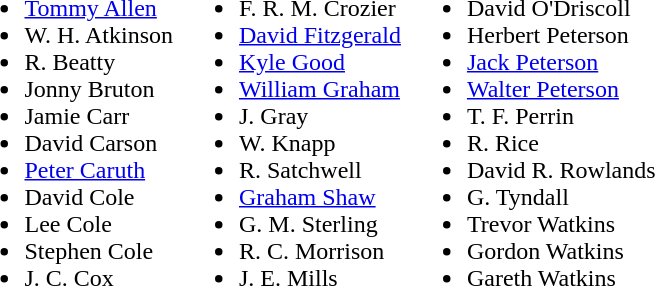<table>
<tr style="vertical-align:top">
<td><br><ul><li><a href='#'>Tommy Allen</a></li><li>W. H. Atkinson</li><li>R. Beatty</li><li>Jonny Bruton</li><li>Jamie Carr</li><li>David Carson</li><li><a href='#'>Peter Caruth</a></li><li>David Cole</li><li>Lee Cole</li><li>Stephen Cole</li><li>J. C. Cox</li></ul></td>
<td><br><ul><li>F. R. M. Crozier</li><li><a href='#'>David Fitzgerald</a></li><li><a href='#'>Kyle Good</a></li><li><a href='#'>William Graham</a></li><li>J. Gray</li><li>W. Knapp</li><li>R. Satchwell</li><li><a href='#'>Graham Shaw</a></li><li>G. M. Sterling</li><li>R. C. Morrison</li><li>J. E. Mills</li></ul></td>
<td><br><ul><li>David O'Driscoll</li><li>Herbert Peterson</li><li><a href='#'>Jack Peterson</a></li><li><a href='#'>Walter Peterson</a></li><li>T. F. Perrin</li><li>R. Rice</li><li>David R. Rowlands</li><li>G. Tyndall</li><li>Trevor Watkins</li><li>Gordon Watkins</li><li>Gareth Watkins</li></ul></td>
</tr>
</table>
